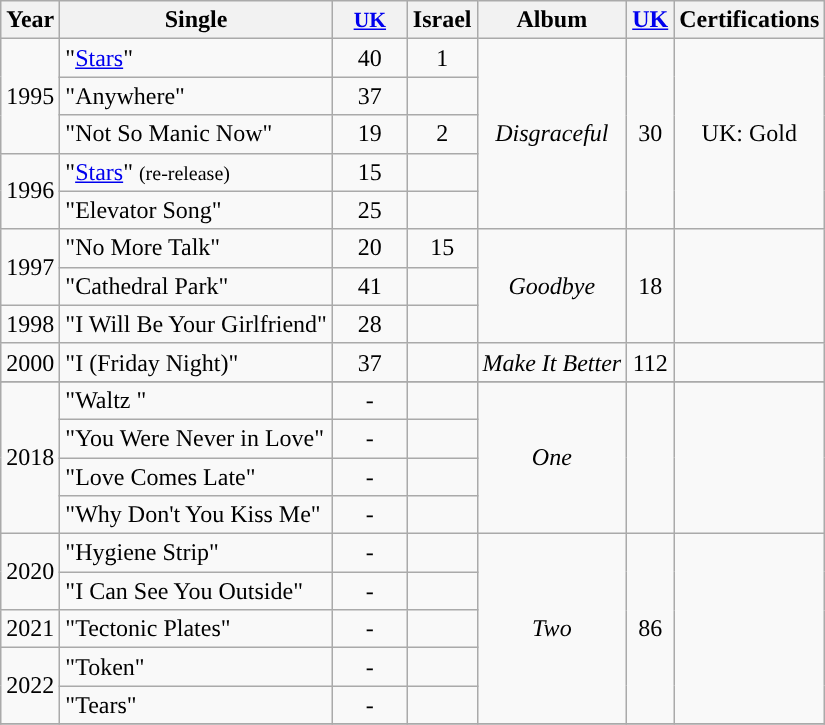<table class="wikitable" style=text-align:center;>
<tr>
<th>Year</th>
<th>Single</th>
<th scope="col" style="width:3em;font-size:90%;"><a href='#'>UK</a><br></th>
<th>Israel</th>
<th>Album</th>
<th><a href='#'>UK</a></th>
<th>Certifications</th>
</tr>
<tr>
<td rowspan=3>1995</td>
<td align=left>"<a href='#'>Stars</a>"</td>
<td>40</td>
<td>1</td>
<td rowspan=5><em>Disgraceful</em></td>
<td rowspan="5">30</td>
<td rowspan="5">UK: Gold</td>
</tr>
<tr>
<td align=left>"Anywhere"</td>
<td>37</td>
<td></td>
</tr>
<tr>
<td align=left>"Not So Manic Now"</td>
<td>19</td>
<td>2</td>
</tr>
<tr>
<td rowspan=2>1996</td>
<td align=left>"<a href='#'>Stars</a>" <small>(re-release)</small></td>
<td>15</td>
<td></td>
</tr>
<tr>
<td align=left>"Elevator Song"</td>
<td>25</td>
<td></td>
</tr>
<tr>
<td rowspan=2>1997</td>
<td align=left>"No More Talk"</td>
<td>20</td>
<td>15</td>
<td rowspan=3><em>Goodbye</em></td>
<td rowspan="3">18</td>
<td rowspan="3"></td>
</tr>
<tr>
<td align=left>"Cathedral Park"</td>
<td>41</td>
<td></td>
</tr>
<tr>
<td>1998</td>
<td align=left>"I Will Be Your Girlfriend"</td>
<td>28</td>
<td></td>
</tr>
<tr>
<td>2000</td>
<td align=left>"I (Friday Night)"</td>
<td>37</td>
<td></td>
<td><em>Make It Better</em></td>
<td rowspan="1">112</td>
<td></td>
</tr>
<tr>
</tr>
<tr>
<td rowspan=4>2018</td>
<td align=left>"Waltz "</td>
<td>-</td>
<td></td>
<td rowspan=4><em>One</em></td>
<td rowspan="4"></td>
<td rowspan="4"></td>
</tr>
<tr>
<td align=left>"You Were Never in Love"</td>
<td>-</td>
<td></td>
</tr>
<tr>
<td align=left>"Love Comes Late"</td>
<td>-</td>
<td></td>
</tr>
<tr>
<td align=left>"Why Don't You Kiss Me"</td>
<td>-</td>
<td></td>
</tr>
<tr>
<td rowspan=2>2020</td>
<td align=left>"Hygiene Strip"</td>
<td>-</td>
<td></td>
<td rowspan=5><em>Two</em></td>
<td rowspan="5”">86</td>
<td rowspan="5”"></td>
</tr>
<tr>
<td align=left>"I Can See You Outside"</td>
<td>-</td>
<td></td>
</tr>
<tr>
<td rowspan-"1">2021</td>
<td align=left>"Tectonic Plates"</td>
<td>-</td>
<td></td>
</tr>
<tr>
<td rowspan="2">2022</td>
<td align=left>"Token"</td>
<td>-</td>
<td></td>
</tr>
<tr>
<td align=left>"Tears"</td>
<td>-</td>
<td></td>
</tr>
<tr>
</tr>
</table>
